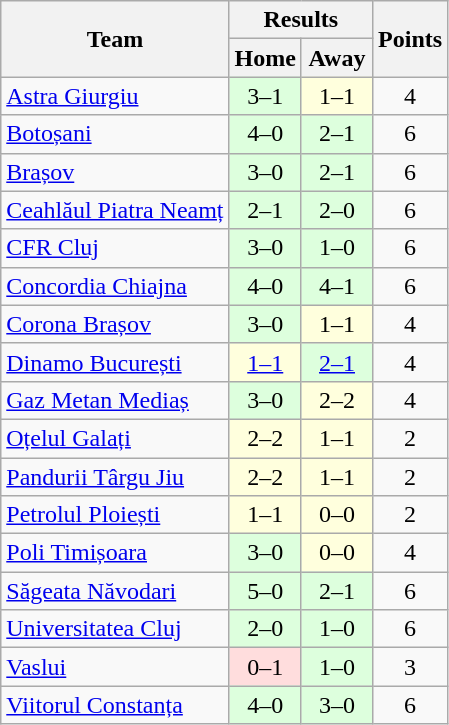<table class="wikitable" style="text-align:center">
<tr>
<th rowspan=2>Team</th>
<th colspan=2>Results</th>
<th rowspan=2>Points</th>
</tr>
<tr>
<th width=40>Home</th>
<th width=40>Away</th>
</tr>
<tr>
<td align=left><a href='#'>Astra Giurgiu</a></td>
<td style="background:#dfd;">3–1</td>
<td style="background:#ffd;">1–1</td>
<td>4</td>
</tr>
<tr>
<td align=left><a href='#'>Botoșani</a></td>
<td style="background:#dfd;">4–0</td>
<td style="background:#dfd;">2–1</td>
<td>6</td>
</tr>
<tr>
<td align=left><a href='#'>Brașov</a></td>
<td style="background:#dfd;">3–0</td>
<td style="background:#dfd;">2–1</td>
<td>6</td>
</tr>
<tr>
<td align=left><a href='#'>Ceahlăul Piatra Neamț</a></td>
<td style="background:#dfd;">2–1</td>
<td style="background:#dfd;">2–0</td>
<td>6</td>
</tr>
<tr>
<td align=left><a href='#'>CFR Cluj</a></td>
<td style="background:#dfd;">3–0</td>
<td style="background:#dfd;">1–0</td>
<td>6</td>
</tr>
<tr>
<td align=left><a href='#'>Concordia Chiajna</a></td>
<td style="background:#dfd;">4–0</td>
<td style="background:#dfd;">4–1</td>
<td>6</td>
</tr>
<tr>
<td align=left><a href='#'>Corona Brașov</a></td>
<td style="background:#dfd;">3–0</td>
<td style="background:#ffd;">1–1</td>
<td>4</td>
</tr>
<tr>
<td align=left><a href='#'>Dinamo București</a></td>
<td style="background:#ffd;"><a href='#'>1–1</a></td>
<td style="background:#dfd;"><a href='#'>2–1</a></td>
<td>4</td>
</tr>
<tr>
<td align=left><a href='#'>Gaz Metan Mediaș</a></td>
<td style="background:#dfd;">3–0</td>
<td style="background:#ffd;">2–2</td>
<td>4</td>
</tr>
<tr>
<td align=left><a href='#'>Oțelul Galați</a></td>
<td style="background:#ffd;">2–2</td>
<td style="background:#ffd;">1–1</td>
<td>2</td>
</tr>
<tr>
<td align=left><a href='#'>Pandurii Târgu Jiu</a></td>
<td style="background:#ffd;">2–2</td>
<td style="background:#ffd;">1–1</td>
<td>2</td>
</tr>
<tr>
<td align=left><a href='#'>Petrolul Ploiești</a></td>
<td style="background:#ffd;">1–1</td>
<td style="background:#ffd;">0–0</td>
<td>2</td>
</tr>
<tr>
<td align=left><a href='#'>Poli Timișoara</a></td>
<td style="background:#dfd;">3–0</td>
<td style="background:#ffd;">0–0</td>
<td>4</td>
</tr>
<tr>
<td align=left><a href='#'>Săgeata Năvodari</a></td>
<td style="background:#dfd;">5–0</td>
<td style="background:#dfd;">2–1</td>
<td>6</td>
</tr>
<tr>
<td align=left><a href='#'>Universitatea Cluj</a></td>
<td style="background:#dfd;">2–0</td>
<td style="background:#dfd;">1–0</td>
<td>6</td>
</tr>
<tr>
<td align=left><a href='#'>Vaslui</a></td>
<td style="background:#fdd;">0–1</td>
<td style="background:#dfd;">1–0</td>
<td>3</td>
</tr>
<tr>
<td align=left><a href='#'>Viitorul Constanța</a></td>
<td style="background:#dfd;">4–0</td>
<td style="background:#dfd;">3–0</td>
<td>6</td>
</tr>
</table>
